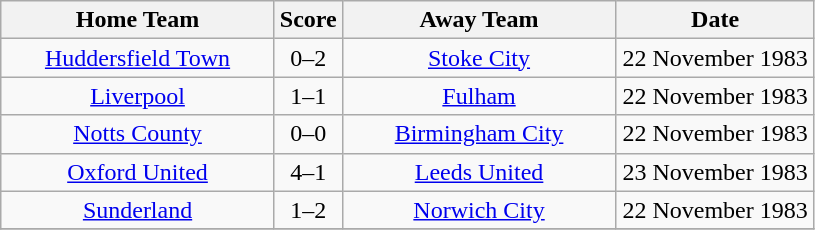<table class="wikitable" style="text-align:center;">
<tr>
<th width=175>Home Team</th>
<th width=20>Score</th>
<th width=175>Away Team</th>
<th width=125>Date</th>
</tr>
<tr>
<td><a href='#'>Huddersfield Town</a></td>
<td>0–2</td>
<td><a href='#'>Stoke City</a></td>
<td>22 November 1983</td>
</tr>
<tr>
<td><a href='#'>Liverpool</a></td>
<td>1–1</td>
<td><a href='#'>Fulham</a></td>
<td>22 November 1983</td>
</tr>
<tr>
<td><a href='#'>Notts County</a></td>
<td>0–0</td>
<td><a href='#'>Birmingham City</a></td>
<td>22 November 1983</td>
</tr>
<tr>
<td><a href='#'>Oxford United</a></td>
<td>4–1</td>
<td><a href='#'>Leeds United</a></td>
<td>23 November 1983</td>
</tr>
<tr>
<td><a href='#'>Sunderland</a></td>
<td>1–2</td>
<td><a href='#'>Norwich City</a></td>
<td>22 November 1983</td>
</tr>
<tr>
</tr>
</table>
